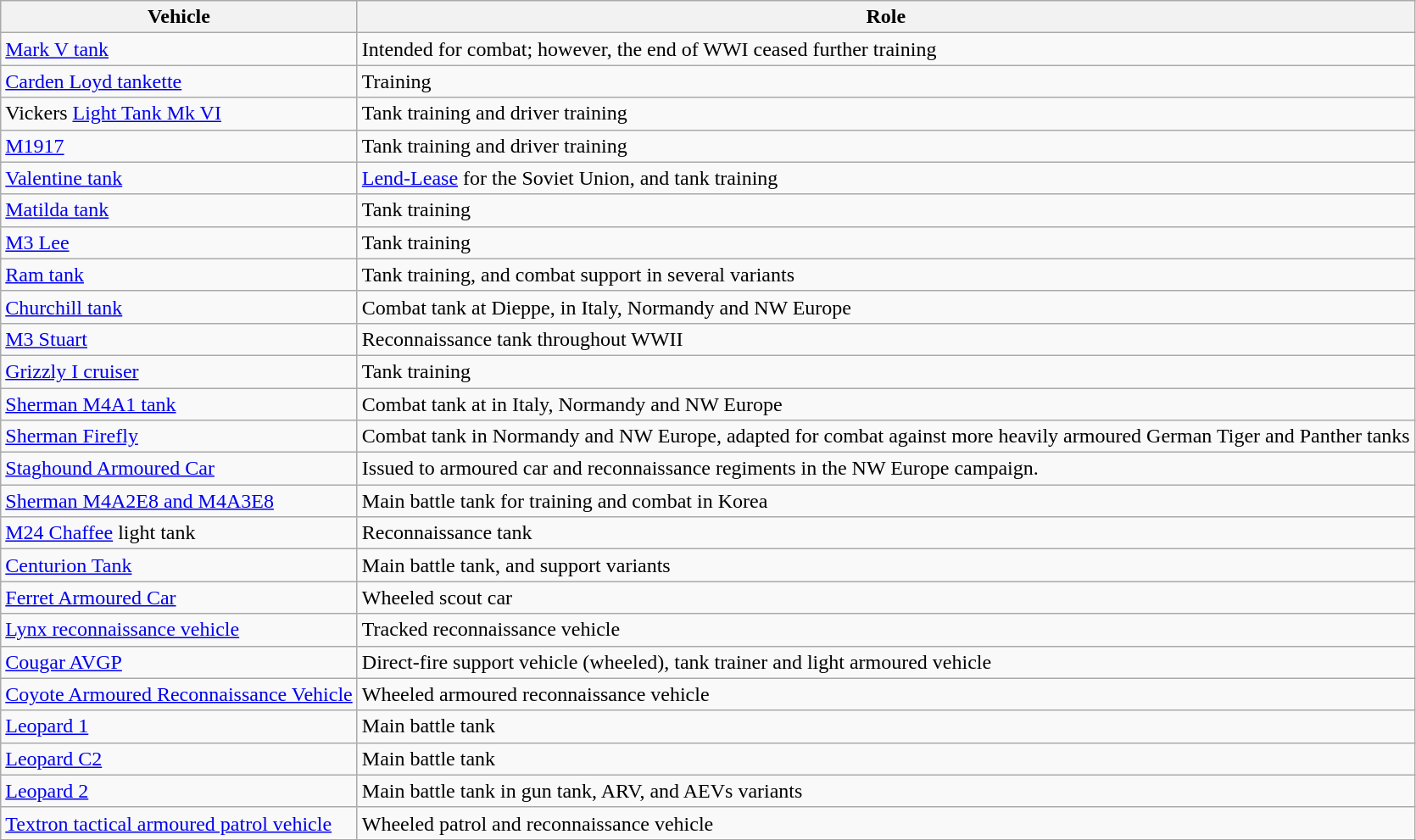<table class="wikitable">
<tr>
<th scope=col>Vehicle</th>
<th scope=col>Role</th>
</tr>
<tr>
<td><a href='#'>Mark V tank</a></td>
<td>Intended for combat; however, the end of WWI ceased further training</td>
</tr>
<tr>
<td><a href='#'>Carden Loyd tankette</a></td>
<td>Training</td>
</tr>
<tr>
<td>Vickers <a href='#'>Light Tank Mk VI</a></td>
<td>Tank training and driver training</td>
</tr>
<tr>
<td><a href='#'>M1917</a></td>
<td>Tank training and driver training</td>
</tr>
<tr>
<td><a href='#'>Valentine tank</a></td>
<td><a href='#'>Lend-Lease</a> for the Soviet Union, and tank training</td>
</tr>
<tr>
<td><a href='#'>Matilda tank</a></td>
<td>Tank training</td>
</tr>
<tr>
<td><a href='#'>M3 Lee</a></td>
<td>Tank training</td>
</tr>
<tr>
<td><a href='#'>Ram tank</a></td>
<td>Tank training, and combat support in several variants</td>
</tr>
<tr>
<td><a href='#'>Churchill tank</a></td>
<td>Combat tank at Dieppe, in Italy, Normandy and NW Europe</td>
</tr>
<tr>
<td><a href='#'>M3 Stuart</a></td>
<td>Reconnaissance tank throughout WWII</td>
</tr>
<tr>
<td><a href='#'>Grizzly I cruiser</a></td>
<td>Tank training</td>
</tr>
<tr>
<td><a href='#'>Sherman M4A1 tank</a></td>
<td>Combat tank at in Italy, Normandy and NW Europe</td>
</tr>
<tr>
<td><a href='#'>Sherman Firefly</a></td>
<td>Combat tank in Normandy and NW Europe, adapted for combat against more heavily armoured German Tiger and Panther tanks</td>
</tr>
<tr>
<td><a href='#'>Staghound Armoured Car</a></td>
<td>Issued to armoured car and reconnaissance regiments in the NW Europe campaign.</td>
</tr>
<tr>
<td><a href='#'>Sherman M4A2E8 and M4A3E8</a></td>
<td>Main battle tank for training and combat in Korea</td>
</tr>
<tr>
<td><a href='#'>M24 Chaffee</a> light tank</td>
<td>Reconnaissance tank</td>
</tr>
<tr>
<td><a href='#'>Centurion Tank</a></td>
<td>Main battle tank, and support variants</td>
</tr>
<tr>
<td><a href='#'>Ferret Armoured Car</a></td>
<td>Wheeled scout car</td>
</tr>
<tr>
<td><a href='#'>Lynx reconnaissance vehicle</a></td>
<td>Tracked reconnaissance vehicle</td>
</tr>
<tr>
<td><a href='#'>Cougar AVGP</a></td>
<td>Direct-fire support vehicle (wheeled), tank trainer and light armoured vehicle</td>
</tr>
<tr>
<td><a href='#'>Coyote Armoured Reconnaissance Vehicle</a></td>
<td>Wheeled armoured reconnaissance vehicle</td>
</tr>
<tr>
<td><a href='#'>Leopard 1</a></td>
<td>Main battle tank</td>
</tr>
<tr>
<td><a href='#'>Leopard C2</a></td>
<td>Main battle tank</td>
</tr>
<tr>
<td><a href='#'>Leopard 2</a></td>
<td>Main battle tank in gun tank, ARV, and AEVs variants</td>
</tr>
<tr>
<td><a href='#'>Textron tactical armoured patrol vehicle</a></td>
<td>Wheeled patrol and reconnaissance vehicle</td>
</tr>
<tr>
</tr>
</table>
